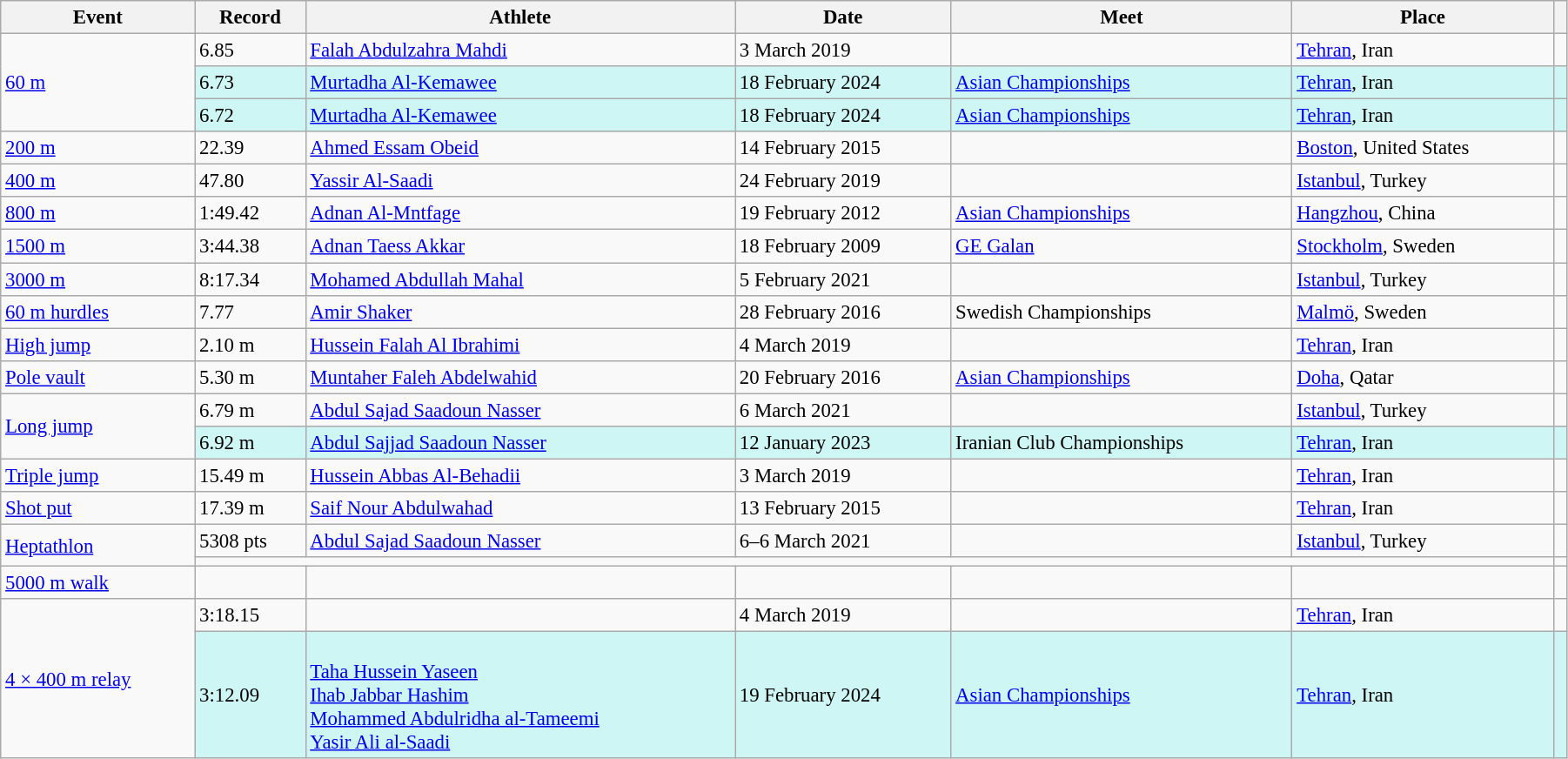<table class="wikitable" style="font-size:95%; width: 95%;">
<tr>
<th>Event</th>
<th>Record</th>
<th>Athlete</th>
<th>Date</th>
<th>Meet</th>
<th>Place</th>
<th></th>
</tr>
<tr>
<td rowspan=3><a href='#'>60 m</a></td>
<td>6.85</td>
<td><a href='#'>Falah Abdulzahra Mahdi</a></td>
<td>3 March 2019</td>
<td></td>
<td><a href='#'>Tehran</a>, Iran</td>
<td></td>
</tr>
<tr bgcolor=#CEF6F5>
<td>6.73</td>
<td><a href='#'>Murtadha Al-Kemawee</a></td>
<td>18 February 2024</td>
<td><a href='#'>Asian Championships</a></td>
<td><a href='#'>Tehran</a>, Iran</td>
<td></td>
</tr>
<tr bgcolor=#CEF6F5>
<td>6.72</td>
<td><a href='#'>Murtadha Al-Kemawee</a></td>
<td>18 February 2024</td>
<td><a href='#'>Asian Championships</a></td>
<td><a href='#'>Tehran</a>, Iran</td>
<td></td>
</tr>
<tr>
<td><a href='#'>200 m</a></td>
<td>22.39</td>
<td><a href='#'>Ahmed Essam Obeid</a></td>
<td>14 February 2015</td>
<td></td>
<td><a href='#'>Boston</a>, United States</td>
<td></td>
</tr>
<tr>
<td><a href='#'>400 m</a></td>
<td>47.80</td>
<td><a href='#'>Yassir Al-Saadi</a></td>
<td>24 February 2019</td>
<td></td>
<td><a href='#'>Istanbul</a>, Turkey</td>
<td></td>
</tr>
<tr>
<td><a href='#'>800 m</a></td>
<td>1:49.42</td>
<td><a href='#'>Adnan Al-Mntfage</a></td>
<td>19 February 2012</td>
<td><a href='#'>Asian Championships</a></td>
<td><a href='#'>Hangzhou</a>, China</td>
<td></td>
</tr>
<tr>
<td><a href='#'>1500 m</a></td>
<td>3:44.38</td>
<td><a href='#'>Adnan Taess Akkar</a></td>
<td>18 February 2009</td>
<td><a href='#'>GE Galan</a></td>
<td><a href='#'>Stockholm</a>, Sweden</td>
<td></td>
</tr>
<tr>
<td><a href='#'>3000 m</a></td>
<td>8:17.34</td>
<td><a href='#'>Mohamed Abdullah Mahal</a></td>
<td>5 February 2021</td>
<td></td>
<td><a href='#'>Istanbul</a>, Turkey</td>
<td></td>
</tr>
<tr>
<td><a href='#'>60 m hurdles</a></td>
<td>7.77</td>
<td><a href='#'>Amir Shaker</a></td>
<td>28 February 2016</td>
<td>Swedish Championships</td>
<td><a href='#'>Malmö</a>, Sweden</td>
<td></td>
</tr>
<tr>
<td><a href='#'>High jump</a></td>
<td>2.10 m</td>
<td><a href='#'>Hussein Falah Al Ibrahimi</a></td>
<td>4 March 2019</td>
<td></td>
<td><a href='#'>Tehran</a>, Iran</td>
<td></td>
</tr>
<tr>
<td><a href='#'>Pole vault</a></td>
<td>5.30 m</td>
<td><a href='#'>Muntaher Faleh Abdelwahid</a></td>
<td>20 February 2016</td>
<td><a href='#'>Asian Championships</a></td>
<td><a href='#'>Doha</a>, Qatar</td>
<td></td>
</tr>
<tr>
<td rowspan=2><a href='#'>Long jump</a></td>
<td>6.79 m</td>
<td><a href='#'>Abdul Sajad Saadoun Nasser</a></td>
<td>6 March 2021</td>
<td></td>
<td><a href='#'>Istanbul</a>, Turkey</td>
<td></td>
</tr>
<tr bgcolor="#CEF6F5">
<td>6.92 m</td>
<td><a href='#'>Abdul Sajjad Saadoun Nasser</a></td>
<td>12 January 2023</td>
<td>Iranian Club Championships</td>
<td><a href='#'>Tehran</a>, Iran</td>
<td></td>
</tr>
<tr>
<td><a href='#'>Triple jump</a></td>
<td>15.49 m</td>
<td><a href='#'>Hussein Abbas Al-Behadii</a></td>
<td>3 March 2019</td>
<td></td>
<td><a href='#'>Tehran</a>, Iran</td>
<td></td>
</tr>
<tr>
<td><a href='#'>Shot put</a></td>
<td>17.39 m</td>
<td><a href='#'>Saif Nour Abdulwahad</a></td>
<td>13 February 2015</td>
<td></td>
<td><a href='#'>Tehran</a>, Iran</td>
<td></td>
</tr>
<tr>
<td rowspan=2><a href='#'>Heptathlon</a></td>
<td>5308 pts</td>
<td><a href='#'>Abdul Sajad Saadoun Nasser</a></td>
<td>6–6 March 2021</td>
<td></td>
<td><a href='#'>Istanbul</a>, Turkey</td>
<td></td>
</tr>
<tr>
<td colspan=5></td>
<td></td>
</tr>
<tr>
<td><a href='#'>5000 m walk</a></td>
<td></td>
<td></td>
<td></td>
<td></td>
<td></td>
<td></td>
</tr>
<tr>
<td rowspan=2><a href='#'>4 × 400 m relay</a></td>
<td>3:18.15</td>
<td></td>
<td>4 March 2019</td>
<td></td>
<td><a href='#'>Tehran</a>, Iran</td>
<td></td>
</tr>
<tr bgcolor=#CEF6F5>
<td>3:12.09</td>
<td><br><a href='#'>Taha Hussein Yaseen</a><br><a href='#'>Ihab Jabbar Hashim</a><br><a href='#'>Mohammed Abdulridha al-Tameemi</a><br><a href='#'>Yasir Ali al-Saadi</a></td>
<td>19 February 2024</td>
<td><a href='#'>Asian Championships</a></td>
<td><a href='#'>Tehran</a>, Iran</td>
<td></td>
</tr>
</table>
